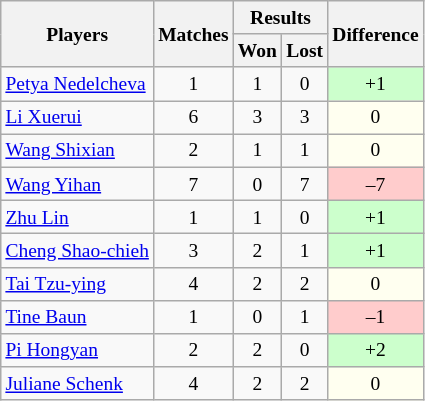<table class=wikitable style="text-align:center; font-size:small">
<tr>
<th rowspan="2">Players</th>
<th rowspan="2">Matches</th>
<th colspan="2">Results</th>
<th rowspan="2">Difference</th>
</tr>
<tr>
<th>Won</th>
<th>Lost</th>
</tr>
<tr>
<td align="left"> <a href='#'>Petya Nedelcheva</a></td>
<td>1</td>
<td>1</td>
<td>0</td>
<td bgcolor="#ccffcc">+1</td>
</tr>
<tr>
<td align="left"> <a href='#'>Li Xuerui</a></td>
<td>6</td>
<td>3</td>
<td>3</td>
<td bgcolor="#fffff0">0</td>
</tr>
<tr>
<td align="left"> <a href='#'>Wang Shixian</a></td>
<td>2</td>
<td>1</td>
<td>1</td>
<td bgcolor="#fffff0">0</td>
</tr>
<tr>
<td align="left"> <a href='#'>Wang Yihan</a></td>
<td>7</td>
<td>0</td>
<td>7</td>
<td bgcolor="#ffcccc">–7</td>
</tr>
<tr>
<td align="left"> <a href='#'>Zhu Lin</a></td>
<td>1</td>
<td>1</td>
<td>0</td>
<td bgcolor="#ccffcc">+1</td>
</tr>
<tr>
<td align="left"> <a href='#'>Cheng Shao-chieh</a></td>
<td>3</td>
<td>2</td>
<td>1</td>
<td bgcolor="#ccffcc">+1</td>
</tr>
<tr>
<td align="left"> <a href='#'>Tai Tzu-ying</a></td>
<td>4</td>
<td>2</td>
<td>2</td>
<td bgcolor="#fffff0">0</td>
</tr>
<tr>
<td align="left"> <a href='#'>Tine Baun</a></td>
<td>1</td>
<td>0</td>
<td>1</td>
<td bgcolor="#ffcccc">–1</td>
</tr>
<tr>
<td align="left"> <a href='#'>Pi Hongyan</a></td>
<td>2</td>
<td>2</td>
<td>0</td>
<td bgcolor="#ccffcc">+2</td>
</tr>
<tr>
<td align="left"> <a href='#'>Juliane Schenk</a></td>
<td>4</td>
<td>2</td>
<td>2</td>
<td bgcolor="#fffff0">0</td>
</tr>
</table>
